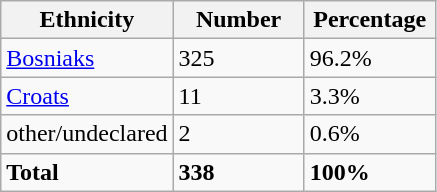<table class="wikitable">
<tr>
<th width="100px">Ethnicity</th>
<th width="80px">Number</th>
<th width="80px">Percentage</th>
</tr>
<tr>
<td><a href='#'>Bosniaks</a></td>
<td>325</td>
<td>96.2%</td>
</tr>
<tr>
<td><a href='#'>Croats</a></td>
<td>11</td>
<td>3.3%</td>
</tr>
<tr>
<td>other/undeclared</td>
<td>2</td>
<td>0.6%</td>
</tr>
<tr>
<td><strong>Total</strong></td>
<td><strong>338</strong></td>
<td><strong>100%</strong></td>
</tr>
</table>
